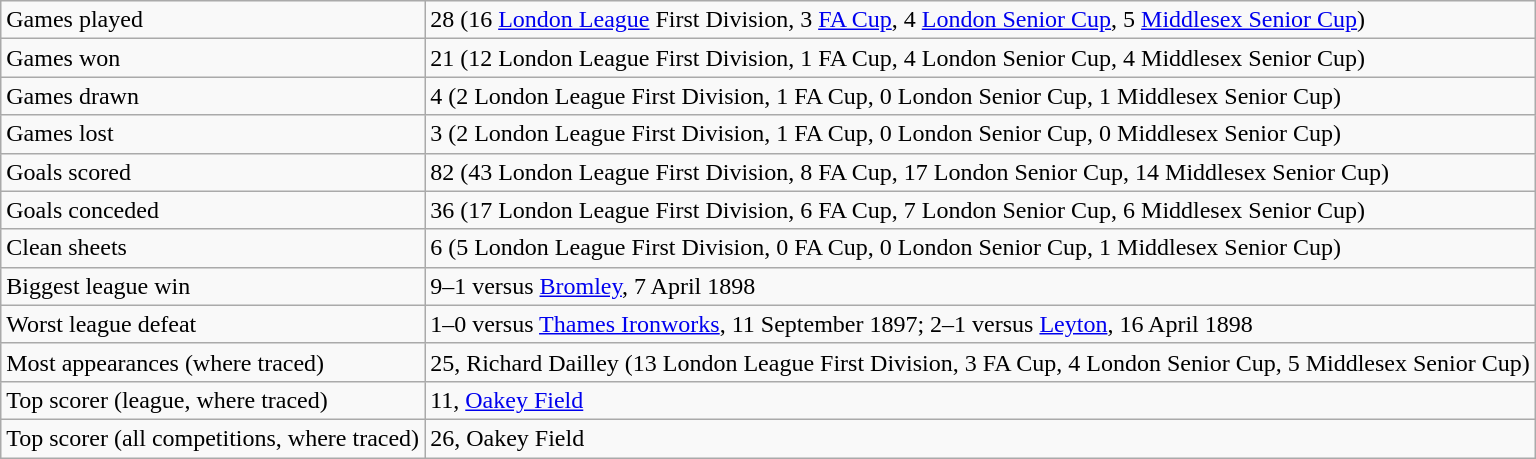<table class="wikitable">
<tr>
<td>Games played</td>
<td>28 (16 <a href='#'>London League</a> First Division, 3 <a href='#'>FA Cup</a>, 4 <a href='#'>London Senior Cup</a>, 5 <a href='#'>Middlesex Senior Cup</a>)</td>
</tr>
<tr>
<td>Games won</td>
<td>21 (12 London League First Division, 1 FA Cup, 4 London Senior Cup, 4 Middlesex Senior Cup)</td>
</tr>
<tr>
<td>Games drawn</td>
<td>4 (2 London League First Division, 1 FA Cup, 0 London Senior Cup, 1 Middlesex Senior Cup)</td>
</tr>
<tr>
<td>Games lost</td>
<td>3 (2 London League First Division, 1 FA Cup, 0 London Senior Cup, 0 Middlesex Senior Cup)</td>
</tr>
<tr>
<td>Goals scored</td>
<td>82 (43 London League First Division, 8 FA Cup, 17 London Senior Cup, 14 Middlesex Senior Cup)</td>
</tr>
<tr>
<td>Goals conceded</td>
<td>36 (17 London League First Division, 6 FA Cup, 7 London Senior Cup, 6 Middlesex Senior Cup)</td>
</tr>
<tr>
<td>Clean sheets</td>
<td>6 (5 London League First Division, 0 FA Cup, 0 London Senior Cup, 1 Middlesex Senior Cup)</td>
</tr>
<tr>
<td>Biggest league win</td>
<td>9–1 versus <a href='#'>Bromley</a>, 7 April 1898</td>
</tr>
<tr>
<td>Worst league defeat</td>
<td>1–0 versus <a href='#'>Thames Ironworks</a>, 11 September 1897; 2–1 versus <a href='#'>Leyton</a>, 16 April 1898</td>
</tr>
<tr>
<td>Most appearances (where traced)</td>
<td>25, Richard Dailley (13 London League First Division, 3 FA Cup, 4 London Senior Cup, 5 Middlesex Senior Cup)</td>
</tr>
<tr>
<td>Top scorer (league, where traced)</td>
<td>11, <a href='#'>Oakey Field</a></td>
</tr>
<tr>
<td>Top scorer (all competitions, where traced)</td>
<td>26, Oakey Field</td>
</tr>
</table>
